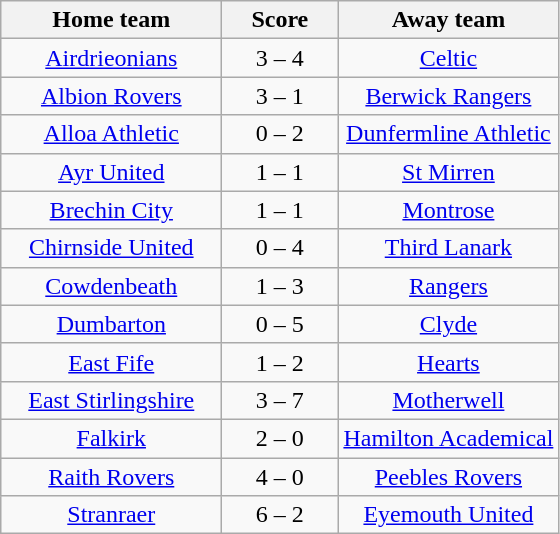<table class="wikitable" style="text-align: center">
<tr>
<th width=140>Home team</th>
<th width=70>Score</th>
<th width=140>Away team</th>
</tr>
<tr>
<td><a href='#'>Airdrieonians</a></td>
<td>3 – 4</td>
<td><a href='#'>Celtic</a></td>
</tr>
<tr>
<td><a href='#'>Albion Rovers</a></td>
<td>3 – 1</td>
<td><a href='#'>Berwick Rangers</a></td>
</tr>
<tr>
<td><a href='#'>Alloa Athletic</a></td>
<td>0 – 2</td>
<td><a href='#'>Dunfermline Athletic</a></td>
</tr>
<tr>
<td><a href='#'>Ayr United</a></td>
<td>1 – 1</td>
<td><a href='#'>St Mirren</a></td>
</tr>
<tr>
<td><a href='#'>Brechin City</a></td>
<td>1 – 1</td>
<td><a href='#'>Montrose</a></td>
</tr>
<tr>
<td><a href='#'>Chirnside United</a></td>
<td>0 – 4</td>
<td><a href='#'>Third Lanark</a></td>
</tr>
<tr>
<td><a href='#'>Cowdenbeath</a></td>
<td>1 – 3</td>
<td><a href='#'>Rangers</a></td>
</tr>
<tr>
<td><a href='#'>Dumbarton</a></td>
<td>0 – 5</td>
<td><a href='#'>Clyde</a></td>
</tr>
<tr>
<td><a href='#'>East Fife</a></td>
<td>1 – 2</td>
<td><a href='#'>Hearts</a></td>
</tr>
<tr>
<td><a href='#'>East Stirlingshire</a></td>
<td>3 – 7</td>
<td><a href='#'>Motherwell</a></td>
</tr>
<tr>
<td><a href='#'>Falkirk</a></td>
<td>2 – 0</td>
<td><a href='#'>Hamilton Academical</a></td>
</tr>
<tr>
<td><a href='#'>Raith Rovers</a></td>
<td>4 – 0</td>
<td><a href='#'>Peebles Rovers</a></td>
</tr>
<tr>
<td><a href='#'>Stranraer</a></td>
<td>6 – 2</td>
<td><a href='#'>Eyemouth United</a></td>
</tr>
</table>
